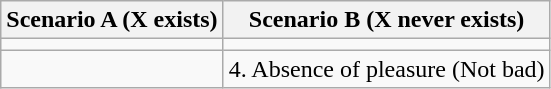<table class="wikitable">
<tr>
<th>Scenario A (X exists)</th>
<th>Scenario B (X never exists)</th>
</tr>
<tr>
<td></td>
<td></td>
</tr>
<tr>
<td></td>
<td>4. Absence of pleasure (Not bad)</td>
</tr>
</table>
